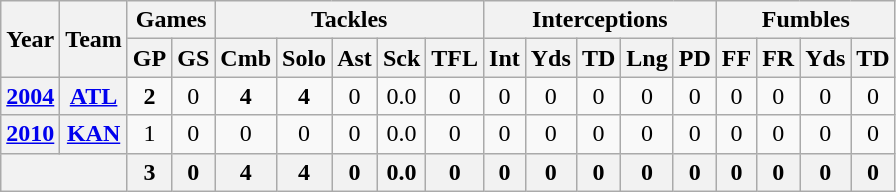<table class="wikitable" style="text-align:center">
<tr>
<th rowspan="2">Year</th>
<th rowspan="2">Team</th>
<th colspan="2">Games</th>
<th colspan="5">Tackles</th>
<th colspan="5">Interceptions</th>
<th colspan="4">Fumbles</th>
</tr>
<tr>
<th>GP</th>
<th>GS</th>
<th>Cmb</th>
<th>Solo</th>
<th>Ast</th>
<th>Sck</th>
<th>TFL</th>
<th>Int</th>
<th>Yds</th>
<th>TD</th>
<th>Lng</th>
<th>PD</th>
<th>FF</th>
<th>FR</th>
<th>Yds</th>
<th>TD</th>
</tr>
<tr>
<th><a href='#'>2004</a></th>
<th><a href='#'>ATL</a></th>
<td><strong>2</strong></td>
<td>0</td>
<td><strong>4</strong></td>
<td><strong>4</strong></td>
<td>0</td>
<td>0.0</td>
<td>0</td>
<td>0</td>
<td>0</td>
<td>0</td>
<td>0</td>
<td>0</td>
<td>0</td>
<td>0</td>
<td>0</td>
<td>0</td>
</tr>
<tr>
<th><a href='#'>2010</a></th>
<th><a href='#'>KAN</a></th>
<td>1</td>
<td>0</td>
<td>0</td>
<td>0</td>
<td>0</td>
<td>0.0</td>
<td>0</td>
<td>0</td>
<td>0</td>
<td>0</td>
<td>0</td>
<td>0</td>
<td>0</td>
<td>0</td>
<td>0</td>
<td>0</td>
</tr>
<tr>
<th colspan="2"></th>
<th>3</th>
<th>0</th>
<th>4</th>
<th>4</th>
<th>0</th>
<th>0.0</th>
<th>0</th>
<th>0</th>
<th>0</th>
<th>0</th>
<th>0</th>
<th>0</th>
<th>0</th>
<th>0</th>
<th>0</th>
<th>0</th>
</tr>
</table>
